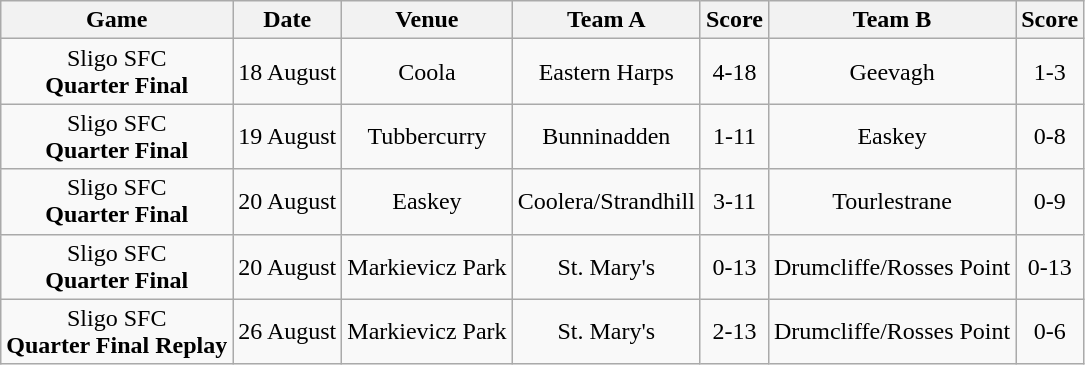<table class="wikitable">
<tr>
<th>Game</th>
<th>Date</th>
<th>Venue</th>
<th>Team A</th>
<th>Score</th>
<th>Team B</th>
<th>Score</th>
</tr>
<tr align="center">
<td>Sligo SFC<br><strong>Quarter Final</strong></td>
<td>18 August</td>
<td>Coola</td>
<td>Eastern Harps</td>
<td>4-18</td>
<td>Geevagh</td>
<td>1-3</td>
</tr>
<tr align="center">
<td>Sligo SFC<br><strong>Quarter Final</strong></td>
<td>19 August</td>
<td>Tubbercurry</td>
<td>Bunninadden</td>
<td>1-11</td>
<td>Easkey</td>
<td>0-8</td>
</tr>
<tr align="center">
<td>Sligo SFC<br><strong>Quarter Final</strong></td>
<td>20 August</td>
<td>Easkey</td>
<td>Coolera/Strandhill</td>
<td>3-11</td>
<td>Tourlestrane</td>
<td>0-9</td>
</tr>
<tr align="center">
<td>Sligo SFC<br><strong>Quarter Final</strong></td>
<td>20 August</td>
<td>Markievicz Park</td>
<td>St. Mary's</td>
<td>0-13</td>
<td>Drumcliffe/Rosses Point</td>
<td>0-13</td>
</tr>
<tr align="center">
<td>Sligo SFC<br><strong>Quarter Final Replay</strong></td>
<td>26 August</td>
<td>Markievicz Park</td>
<td>St. Mary's</td>
<td>2-13</td>
<td>Drumcliffe/Rosses Point</td>
<td>0-6</td>
</tr>
</table>
